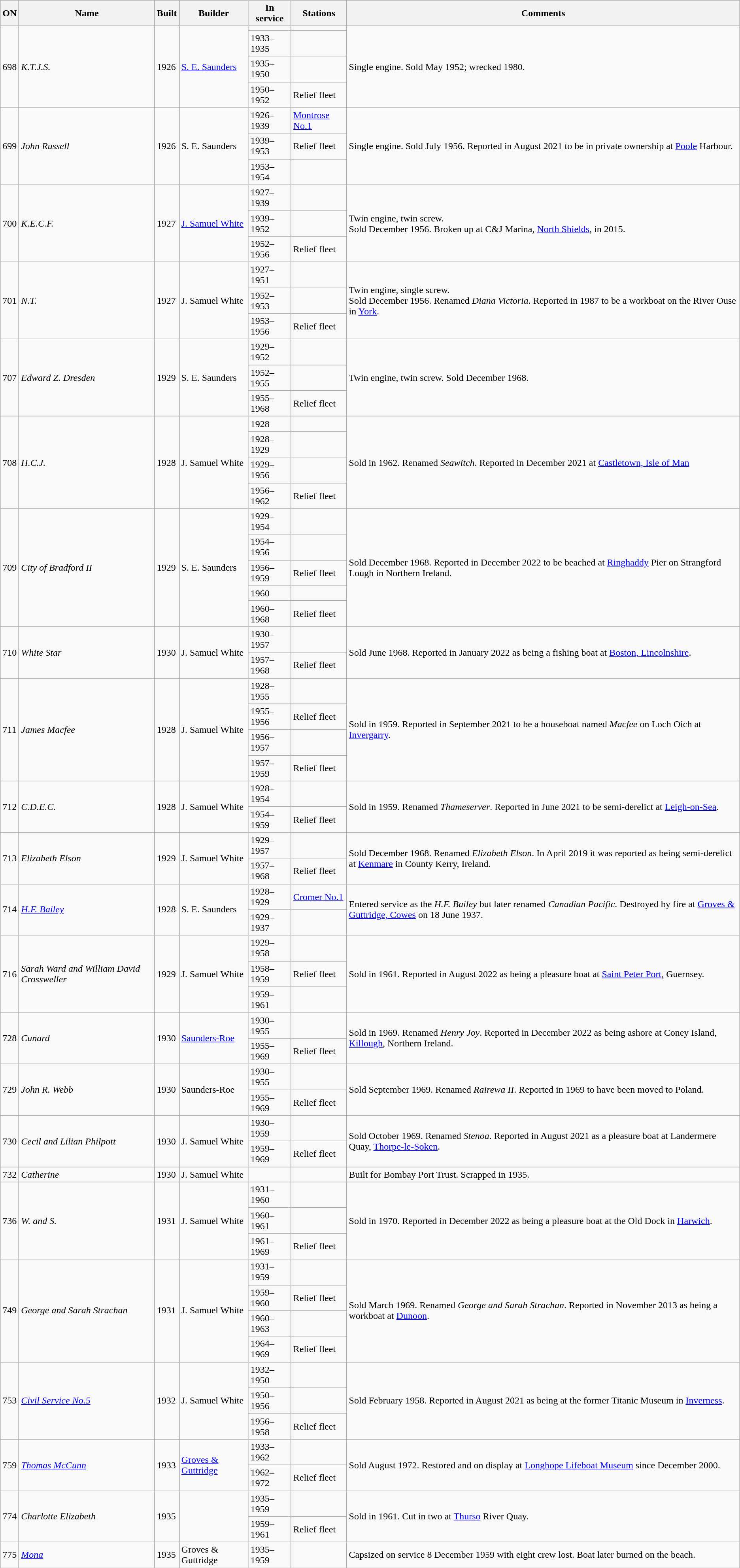<table class="wikitable">
<tr>
<th>ON</th>
<th>Name</th>
<th>Built</th>
<th>Builder</th>
<th>In service</th>
<th>Stations</th>
<th>Comments</th>
</tr>
<tr>
<td rowspan="4">698</td>
<td rowspan="4"><em>K.T.J.S.</em></td>
<td rowspan="4">1926</td>
<td rowspan="4"><a href='#'>S. E. Saunders</a></td>
<td></td>
<td></td>
<td rowspan="4">Single engine. Sold May 1952; wrecked 1980.</td>
</tr>
<tr>
<td>1933–1935</td>
<td></td>
</tr>
<tr>
<td>1935–1950</td>
<td></td>
</tr>
<tr>
<td>1950–1952</td>
<td>Relief fleet</td>
</tr>
<tr>
<td rowspan="3">699</td>
<td rowspan="3"><em>John Russell</em></td>
<td rowspan="3">1926</td>
<td rowspan="3">S. E. Saunders</td>
<td>1926–1939</td>
<td><a href='#'>Montrose No.1</a></td>
<td rowspan="3">Single engine. Sold July 1956. Reported in August 2021 to be in private ownership at <a href='#'>Poole</a> Harbour.</td>
</tr>
<tr>
<td>1939–1953</td>
<td>Relief fleet</td>
</tr>
<tr>
<td>1953–1954</td>
<td></td>
</tr>
<tr>
<td rowspan="3">700</td>
<td rowspan="3"><em>K.E.C.F.</em></td>
<td rowspan="3">1927</td>
<td rowspan="3"><a href='#'>J. Samuel White</a></td>
<td>1927–1939</td>
<td></td>
<td rowspan="3">Twin engine, twin screw.<br>Sold December 1956. Broken up at C&J Marina, <a href='#'>North Shields</a>, in 2015.</td>
</tr>
<tr>
<td>1939–1952</td>
<td></td>
</tr>
<tr>
<td>1952–1956</td>
<td>Relief fleet</td>
</tr>
<tr>
<td rowspan="3">701</td>
<td rowspan="3"><em>N.T.</em></td>
<td rowspan="3">1927</td>
<td rowspan="3">J. Samuel White</td>
<td>1927–1951</td>
<td></td>
<td rowspan="3">Twin engine, single screw.<br>Sold December 1956. Renamed <em>Diana Victoria</em>. Reported in 1987 to be a workboat on the River Ouse in <a href='#'>York</a>.</td>
</tr>
<tr>
<td>1952–1953</td>
<td></td>
</tr>
<tr>
<td>1953–1956</td>
<td>Relief fleet</td>
</tr>
<tr>
<td rowspan="3">707</td>
<td rowspan="3"><em>Edward Z. Dresden</em></td>
<td rowspan="3">1929</td>
<td rowspan="3">S. E. Saunders</td>
<td>1929–1952</td>
<td></td>
<td rowspan="3">Twin engine, twin screw. Sold December 1968.</td>
</tr>
<tr>
<td>1952–1955</td>
<td></td>
</tr>
<tr>
<td>1955–1968</td>
<td>Relief fleet</td>
</tr>
<tr>
<td rowspan="4">708</td>
<td rowspan="4"><em>H.C.J.</em></td>
<td rowspan="4">1928</td>
<td rowspan="4">J. Samuel White</td>
<td>1928</td>
<td></td>
<td rowspan="4">Sold in 1962. Renamed <em>Seawitch</em>. Reported in December 2021 at <a href='#'>Castletown, Isle of Man</a></td>
</tr>
<tr>
<td>1928–1929</td>
<td></td>
</tr>
<tr>
<td>1929–1956</td>
<td></td>
</tr>
<tr>
<td>1956–1962</td>
<td>Relief fleet</td>
</tr>
<tr>
<td rowspan="5">709</td>
<td rowspan="5"><em>City of Bradford II</em></td>
<td rowspan="5">1929</td>
<td rowspan="5">S. E. Saunders</td>
<td>1929–1954</td>
<td></td>
<td rowspan="5">Sold December 1968. Reported in December 2022 to be beached at <a href='#'>Ringhaddy</a> Pier on Strangford Lough in Northern Ireland.</td>
</tr>
<tr>
<td>1954–1956</td>
<td></td>
</tr>
<tr>
<td>1956–1959</td>
<td>Relief fleet</td>
</tr>
<tr>
<td>1960</td>
<td></td>
</tr>
<tr>
<td>1960–1968</td>
<td>Relief fleet</td>
</tr>
<tr>
<td rowspan="2">710</td>
<td rowspan="2"><em>White Star</em></td>
<td rowspan="2">1930</td>
<td rowspan="2">J. Samuel White</td>
<td>1930–1957</td>
<td></td>
<td rowspan="2">Sold June 1968. Reported in January 2022 as being a fishing boat at <a href='#'>Boston, Lincolnshire</a>.</td>
</tr>
<tr>
<td>1957–1968</td>
<td>Relief fleet</td>
</tr>
<tr>
<td rowspan="4">711</td>
<td rowspan="4"><em>James Macfee</em></td>
<td rowspan="4">1928</td>
<td rowspan="4">J. Samuel White</td>
<td>1928–1955</td>
<td></td>
<td rowspan="4">Sold in 1959. Reported in September 2021 to be a houseboat named <em>Macfee</em> on Loch Oich at <a href='#'>Invergarry</a>.</td>
</tr>
<tr>
<td>1955–1956</td>
<td>Relief fleet</td>
</tr>
<tr>
<td>1956–1957</td>
<td></td>
</tr>
<tr>
<td>1957–1959</td>
<td>Relief fleet</td>
</tr>
<tr>
<td rowspan="2">712</td>
<td rowspan="2"><em>C.D.E.C.</em></td>
<td rowspan="2">1928</td>
<td rowspan="2">J. Samuel White</td>
<td>1928–1954</td>
<td></td>
<td rowspan="2">Sold in 1959. Renamed <em>Thameserver</em>. Reported in June 2021 to be semi-derelict at <a href='#'>Leigh-on-Sea</a>.</td>
</tr>
<tr>
<td>1954–1959</td>
<td>Relief fleet</td>
</tr>
<tr>
<td rowspan="2">713</td>
<td rowspan="2"><em>Elizabeth Elson</em></td>
<td rowspan="2">1929</td>
<td rowspan="2">J. Samuel White</td>
<td>1929–1957</td>
<td></td>
<td rowspan="2">Sold December 1968. Renamed <em>Elizabeth Elson</em>. In April 2019 it was reported as being semi-derelict at <a href='#'>Kenmare</a> in County Kerry, Ireland.</td>
</tr>
<tr>
<td>1957–1968</td>
<td>Relief fleet</td>
</tr>
<tr>
<td rowspan="2">714</td>
<td rowspan="2"><a href='#'><em>H.F. Bailey</em></a></td>
<td rowspan="2">1928</td>
<td rowspan="2">S. E. Saunders</td>
<td>1928–1929</td>
<td><a href='#'>Cromer No.1</a></td>
<td rowspan="2">Entered service as the <em>H.F. Bailey</em> but later renamed <em>Canadian Pacific</em>. Destroyed by fire at <a href='#'>Groves & Guttridge, Cowes</a> on 18 June 1937.</td>
</tr>
<tr>
<td>1929–1937</td>
<td></td>
</tr>
<tr>
<td rowspan="3">716</td>
<td rowspan="3"><em>Sarah Ward and William David Crossweller</em></td>
<td rowspan="3">1929</td>
<td rowspan="3">J. Samuel White</td>
<td>1929–1958</td>
<td></td>
<td rowspan="3">Sold in 1961. Reported in August 2022 as being a pleasure boat at <a href='#'>Saint Peter Port</a>, Guernsey.</td>
</tr>
<tr>
<td>1958–1959</td>
<td>Relief fleet</td>
</tr>
<tr>
<td>1959–1961</td>
<td></td>
</tr>
<tr>
<td rowspan="2">728</td>
<td rowspan="2"><em>Cunard</em></td>
<td rowspan="2">1930</td>
<td rowspan="2"><a href='#'>Saunders-Roe</a></td>
<td>1930–1955</td>
<td></td>
<td rowspan="2">Sold in 1969. Renamed <em>Henry Joy</em>. Reported in December 2022 as being ashore at Coney Island, <a href='#'>Killough</a>, Northern Ireland.</td>
</tr>
<tr>
<td>1955–1969</td>
<td>Relief fleet</td>
</tr>
<tr>
<td rowspan="2">729</td>
<td rowspan="2"><em>John R. Webb</em></td>
<td rowspan="2">1930</td>
<td rowspan="2">Saunders-Roe</td>
<td>1930–1955</td>
<td></td>
<td rowspan="2">Sold September 1969. Renamed <em>Rairewa II</em>. Reported in 1969 to have been moved to Poland.</td>
</tr>
<tr>
<td>1955–1969</td>
<td>Relief fleet</td>
</tr>
<tr>
<td rowspan="2">730</td>
<td rowspan="2"><em>Cecil and Lilian Philpott</em></td>
<td rowspan="2">1930</td>
<td rowspan="2">J. Samuel White</td>
<td>1930–1959</td>
<td></td>
<td rowspan="2">Sold October 1969. Renamed <em>Stenoa</em>. Reported in August 2021 as a pleasure boat at Landermere Quay, <a href='#'>Thorpe-le-Soken</a>.</td>
</tr>
<tr>
<td>1959–1969</td>
<td>Relief fleet</td>
</tr>
<tr>
<td>732</td>
<td><em>Catherine</em></td>
<td>1930</td>
<td>J. Samuel White</td>
<td></td>
<td></td>
<td>Built for Bombay Port Trust. Scrapped in 1935.</td>
</tr>
<tr>
<td rowspan="3">736</td>
<td rowspan="3"><em>W. and S.</em></td>
<td rowspan="3">1931</td>
<td rowspan="3">J. Samuel White</td>
<td>1931–1960</td>
<td></td>
<td rowspan="3">Sold in 1970. Reported in December 2022 as being a pleasure boat at the Old Dock in <a href='#'>Harwich</a>.</td>
</tr>
<tr>
<td>1960–1961</td>
<td></td>
</tr>
<tr>
<td>1961–1969</td>
<td>Relief fleet</td>
</tr>
<tr>
<td rowspan="4">749</td>
<td rowspan="4"><em>George and Sarah Strachan</em></td>
<td rowspan="4">1931</td>
<td rowspan="4">J. Samuel White</td>
<td>1931–1959</td>
<td></td>
<td rowspan="4">Sold March 1969. Renamed <em>George and Sarah Strachan</em>. Reported in November 2013 as being a workboat at <a href='#'>Dunoon</a>.</td>
</tr>
<tr>
<td>1959–1960</td>
<td>Relief fleet</td>
</tr>
<tr>
<td>1960–1963</td>
<td></td>
</tr>
<tr>
<td>1964–1969</td>
<td>Relief fleet</td>
</tr>
<tr>
<td rowspan="3">753</td>
<td rowspan="3"><a href='#'><em>Civil Service No.5</em></a></td>
<td rowspan="3">1932</td>
<td rowspan="3">J. Samuel White</td>
<td>1932–1950</td>
<td></td>
<td rowspan="3">Sold February 1958. Reported in August 2021 as being at the former Titanic Museum in <a href='#'>Inverness</a>.</td>
</tr>
<tr>
<td>1950–1956</td>
<td></td>
</tr>
<tr>
<td>1956–1958</td>
<td>Relief fleet</td>
</tr>
<tr>
<td rowspan="2">759</td>
<td rowspan="2"><a href='#'><em>Thomas McCunn</em></a></td>
<td rowspan="2">1933</td>
<td rowspan="2"><a href='#'>Groves & Guttridge</a></td>
<td>1933–1962</td>
<td></td>
<td rowspan="2">Sold August 1972. Restored and on display at <a href='#'>Longhope Lifeboat Museum</a> since December 2000.</td>
</tr>
<tr>
<td>1962–1972</td>
<td>Relief fleet</td>
</tr>
<tr>
<td rowspan="2">774</td>
<td rowspan="2"><em>Charlotte Elizabeth</em></td>
<td rowspan="2">1935</td>
<td rowspan="2"></td>
<td>1935–1959</td>
<td></td>
<td rowspan="2">Sold in 1961. Cut in two at <a href='#'>Thurso</a> River Quay.</td>
</tr>
<tr>
<td>1959–1961</td>
<td>Relief fleet</td>
</tr>
<tr>
<td>775</td>
<td><a href='#'><em>Mona</em></a></td>
<td>1935</td>
<td>Groves & Guttridge</td>
<td>1935–1959</td>
<td></td>
<td>Capsized on service 8 December 1959 with eight crew lost. Boat later burned on the beach.</td>
</tr>
</table>
